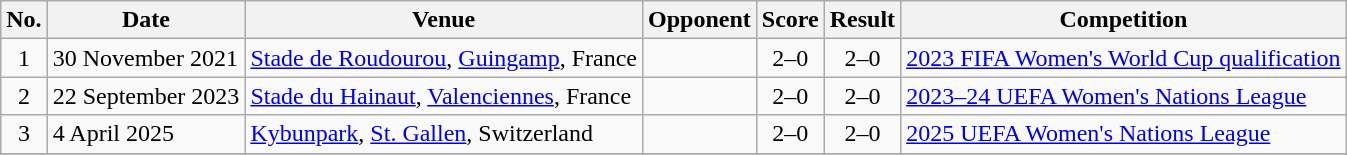<table class="wikitable plainrowheaders">
<tr>
<th scope="col">No.</th>
<th scope="col">Date</th>
<th scope="col">Venue</th>
<th scope="col">Opponent</th>
<th scope="col">Score</th>
<th scope="col">Result</th>
<th scope="col">Competition</th>
</tr>
<tr>
<td align="center">1</td>
<td>30 November 2021</td>
<td><a href='#'>Stade de Roudourou</a>, <a href='#'>Guingamp</a>, France</td>
<td></td>
<td align="center">2–0</td>
<td align="center">2–0</td>
<td><a href='#'>2023 FIFA Women's World Cup qualification</a></td>
</tr>
<tr>
<td align="center">2</td>
<td>22 September 2023</td>
<td><a href='#'>Stade du Hainaut</a>, <a href='#'>Valenciennes</a>, France</td>
<td></td>
<td align="center">2–0</td>
<td align="center">2–0</td>
<td><a href='#'>2023–24 UEFA Women's Nations League</a></td>
</tr>
<tr>
<td align="center">3</td>
<td>4 April 2025</td>
<td><a href='#'>Kybunpark</a>, <a href='#'>St. Gallen</a>, Switzerland</td>
<td></td>
<td align="center">2–0</td>
<td align="center">2–0</td>
<td><a href='#'>2025 UEFA Women's Nations League</a></td>
</tr>
<tr>
</tr>
</table>
